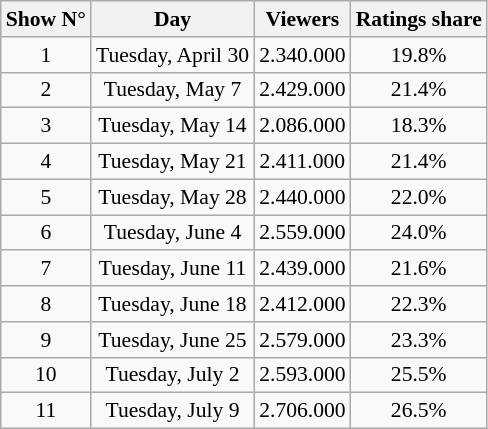<table class="wikitable sortable centre" style="text-align:center;font-size:90%;">
<tr>
<th>Show N°</th>
<th>Day</th>
<th>Viewers</th>
<th>Ratings share</th>
</tr>
<tr>
<td>1</td>
<td>Tuesday, April 30</td>
<td>2.340.000</td>
<td>19.8%</td>
</tr>
<tr>
<td>2</td>
<td>Tuesday, May 7</td>
<td>2.429.000</td>
<td>21.4%</td>
</tr>
<tr>
<td>3</td>
<td>Tuesday, May 14</td>
<td>2.086.000</td>
<td>18.3%</td>
</tr>
<tr>
<td>4</td>
<td>Tuesday, May 21</td>
<td>2.411.000</td>
<td>21.4%</td>
</tr>
<tr>
<td>5</td>
<td>Tuesday, May 28</td>
<td>2.440.000</td>
<td>22.0%</td>
</tr>
<tr>
<td>6</td>
<td>Tuesday, June 4</td>
<td>2.559.000</td>
<td>24.0%</td>
</tr>
<tr>
<td>7</td>
<td>Tuesday, June 11</td>
<td>2.439.000</td>
<td>21.6%</td>
</tr>
<tr>
<td>8</td>
<td>Tuesday, June 18</td>
<td>2.412.000</td>
<td>22.3%</td>
</tr>
<tr>
<td>9</td>
<td>Tuesday, June 25</td>
<td>2.579.000</td>
<td>23.3%</td>
</tr>
<tr>
<td>10</td>
<td>Tuesday, July 2</td>
<td>2.593.000</td>
<td>25.5%</td>
</tr>
<tr>
<td>11</td>
<td>Tuesday, July 9</td>
<td>2.706.000</td>
<td>26.5%</td>
</tr>
</table>
